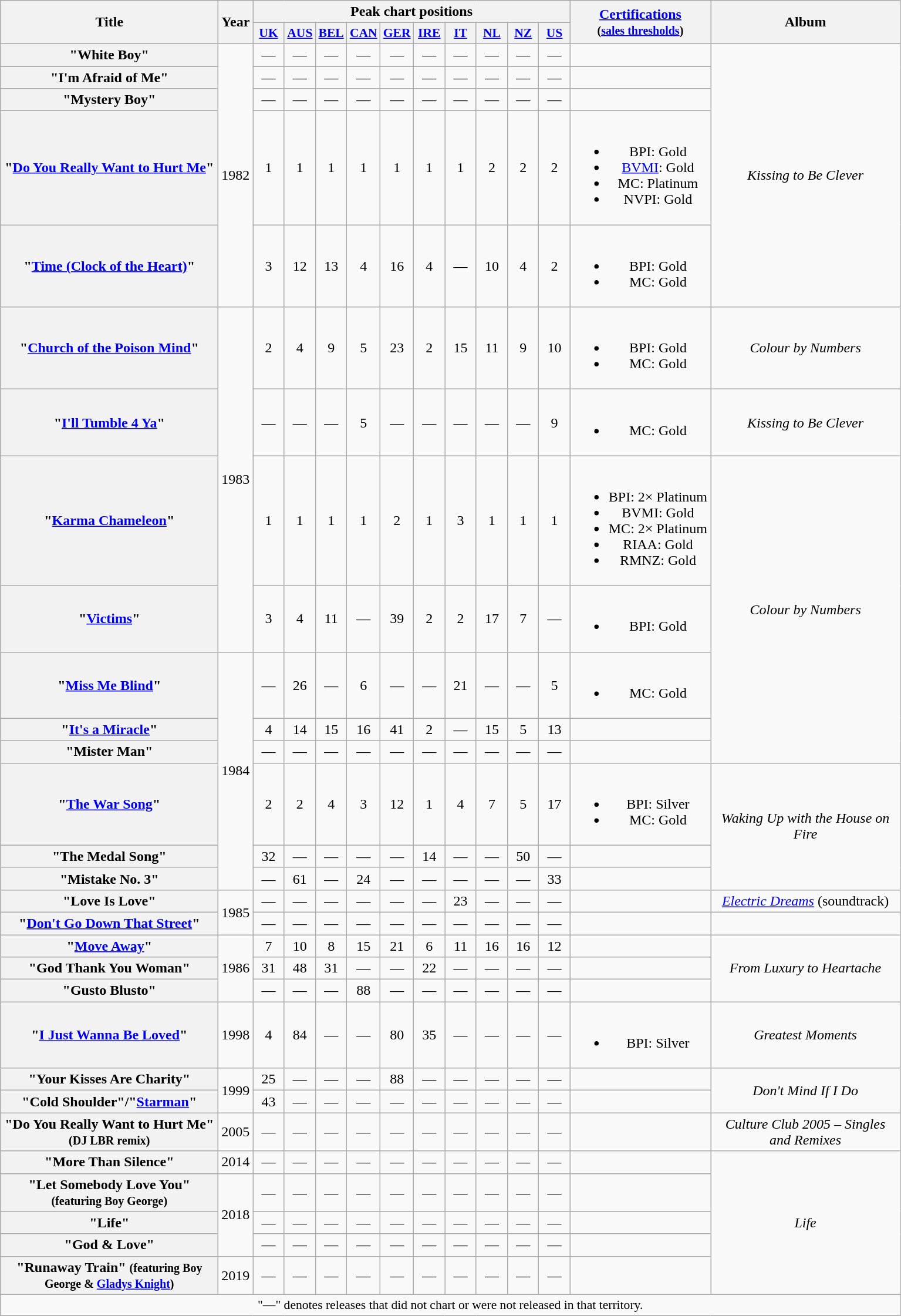<table class="wikitable plainrowheaders" style="text-align:center;">
<tr>
<th rowspan="2" scope="col" style="width:15em;">Title</th>
<th rowspan="2" scope="col" style="width:2em;">Year</th>
<th colspan="10">Peak chart positions</th>
<th rowspan="2"><a href='#'>Certifications</a><br><small>(<a href='#'>sales thresholds</a>)</small></th>
<th rowspan="2" style="width:13em;">Album</th>
</tr>
<tr>
<th scope="col" style="width:2em;font-size:90%;"><a href='#'>UK</a><br></th>
<th scope="col" style="width:2em;font-size:90%;"><a href='#'>AUS</a><br></th>
<th scope="col" style="width:2em;font-size:90%;"><a href='#'>BEL</a><br></th>
<th scope="col" style="width:2em;font-size:90%;"><a href='#'>CAN</a><br></th>
<th scope="col" style="width:2em;font-size:90%;"><a href='#'>GER</a><br></th>
<th scope="col" style="width:2em;font-size:90%;"><a href='#'>IRE</a><br></th>
<th scope="col" style="width:2em;font-size:90%;"><a href='#'>IT</a><br></th>
<th scope="col" style="width:2em;font-size:90%;"><a href='#'>NL</a><br></th>
<th scope="col" style="width:2em;font-size:90%;"><a href='#'>NZ</a><br></th>
<th scope="col" style="width:2em;font-size:90%;"><a href='#'>US</a><br></th>
</tr>
<tr>
<th scope="row">"White Boy"</th>
<td rowspan="5">1982</td>
<td>—</td>
<td>—</td>
<td>—</td>
<td>—</td>
<td>—</td>
<td>—</td>
<td>—</td>
<td>—</td>
<td>—</td>
<td>—</td>
<td></td>
<td rowspan="5"><em>Kissing to Be Clever</em></td>
</tr>
<tr>
<th scope="row">"I'm Afraid of Me"</th>
<td>—</td>
<td>—</td>
<td>—</td>
<td>—</td>
<td>—</td>
<td>—</td>
<td>—</td>
<td>—</td>
<td>—</td>
<td>—</td>
<td></td>
</tr>
<tr>
<th scope="row">"Mystery Boy" </th>
<td>—</td>
<td>—</td>
<td>—</td>
<td>—</td>
<td>—</td>
<td>—</td>
<td>—</td>
<td>—</td>
<td>—</td>
<td>—</td>
<td></td>
</tr>
<tr>
<th scope="row">"<a href='#'>Do You Really Want to Hurt Me</a>"</th>
<td>1</td>
<td>1</td>
<td>1</td>
<td>1</td>
<td>1</td>
<td>1</td>
<td>1</td>
<td>2</td>
<td>2</td>
<td>2</td>
<td><br><ul><li>BPI: Gold</li><li><a href='#'>BVMI</a>: Gold</li><li>MC: Platinum</li><li>NVPI: Gold</li></ul></td>
</tr>
<tr>
<th scope="row">"<a href='#'>Time (Clock of the Heart)</a>"</th>
<td>3</td>
<td>12</td>
<td>13</td>
<td>4</td>
<td>16</td>
<td>4</td>
<td>—</td>
<td>10</td>
<td>4</td>
<td>2</td>
<td><br><ul><li>BPI: Gold</li><li>MC: Gold</li></ul></td>
</tr>
<tr>
<th scope="row">"<a href='#'>Church of the Poison Mind</a>"</th>
<td rowspan="4">1983</td>
<td>2</td>
<td>4</td>
<td>9</td>
<td>5</td>
<td>23</td>
<td>2</td>
<td>15</td>
<td>11</td>
<td>9</td>
<td>10</td>
<td><br><ul><li>BPI: Gold</li><li>MC: Gold</li></ul></td>
<td><em>Colour by Numbers</em></td>
</tr>
<tr>
<th scope="row">"<a href='#'>I'll Tumble 4 Ya</a>" </th>
<td>—</td>
<td>—</td>
<td>—</td>
<td>5</td>
<td>—</td>
<td>—</td>
<td>—</td>
<td>—</td>
<td>—</td>
<td>9</td>
<td><br><ul><li>MC: Gold</li></ul></td>
<td><em>Kissing to Be Clever</em></td>
</tr>
<tr>
<th scope="row">"<a href='#'>Karma Chameleon</a>"</th>
<td>1</td>
<td>1</td>
<td>1</td>
<td>1</td>
<td>2</td>
<td>1</td>
<td>3</td>
<td>1</td>
<td>1</td>
<td>1</td>
<td><br><ul><li>BPI: 2× Platinum</li><li>BVMI: Gold</li><li>MC: 2× Platinum</li><li>RIAA: Gold</li><li>RMNZ: Gold</li></ul></td>
<td rowspan="5"><em>Colour by Numbers</em></td>
</tr>
<tr>
<th scope="row">"<a href='#'>Victims</a>"</th>
<td>3</td>
<td>4</td>
<td>11</td>
<td>—</td>
<td>39</td>
<td>2</td>
<td>2</td>
<td>17</td>
<td>7</td>
<td>—</td>
<td><br><ul><li>BPI: Gold</li></ul></td>
</tr>
<tr>
<th scope="row">"<a href='#'>Miss Me Blind</a>" </th>
<td rowspan="6">1984</td>
<td>—</td>
<td>26</td>
<td>—</td>
<td>6</td>
<td>—</td>
<td>—</td>
<td>21</td>
<td>—</td>
<td>—</td>
<td>5</td>
<td><br><ul><li>MC: Gold</li></ul></td>
</tr>
<tr>
<th scope="row">"<a href='#'>It's a Miracle</a>"</th>
<td>4</td>
<td>14</td>
<td>15</td>
<td>16</td>
<td>41</td>
<td>2</td>
<td>—</td>
<td>15</td>
<td>5</td>
<td>13</td>
<td></td>
</tr>
<tr>
<th scope="row">"Mister Man" </th>
<td>—</td>
<td>—</td>
<td>—</td>
<td>—</td>
<td>—</td>
<td>—</td>
<td>—</td>
<td>—</td>
<td>—</td>
<td>—</td>
<td></td>
</tr>
<tr>
<th scope="row">"<a href='#'>The War Song</a>"</th>
<td>2</td>
<td>2</td>
<td>4</td>
<td>3</td>
<td>12</td>
<td>1</td>
<td>4</td>
<td>7</td>
<td>5</td>
<td>17</td>
<td><br><ul><li>BPI: Silver</li><li>MC: Gold</li></ul></td>
<td rowspan="3"><em>Waking Up with the House on Fire</em></td>
</tr>
<tr>
<th scope="row">"The Medal Song"</th>
<td>32</td>
<td>—</td>
<td>—</td>
<td>—</td>
<td>—</td>
<td>14</td>
<td>—</td>
<td>—</td>
<td>50</td>
<td>—</td>
<td></td>
</tr>
<tr>
<th scope="row">"Mistake No. 3" </th>
<td>—</td>
<td>61</td>
<td>—</td>
<td>24</td>
<td>—</td>
<td>—</td>
<td>—</td>
<td>—</td>
<td>—</td>
<td>33</td>
<td></td>
</tr>
<tr>
<th scope="row">"Love Is Love" </th>
<td rowspan="2">1985</td>
<td>—</td>
<td>—</td>
<td>—</td>
<td>—</td>
<td>—</td>
<td>—</td>
<td>23</td>
<td>—</td>
<td>—</td>
<td>—</td>
<td></td>
<td><em><a href='#'>Electric Dreams</a></em> (soundtrack)</td>
</tr>
<tr>
<th scope="row">"<a href='#'>Don't Go Down That Street</a>" </th>
<td>—</td>
<td>—</td>
<td>—</td>
<td>—</td>
<td>—</td>
<td>—</td>
<td>—</td>
<td>—</td>
<td>—</td>
<td>—</td>
<td></td>
<td></td>
</tr>
<tr>
<th scope="row">"<a href='#'>Move Away</a>"</th>
<td rowspan="3">1986</td>
<td>7</td>
<td>10</td>
<td>8</td>
<td>15</td>
<td>21</td>
<td>6</td>
<td>11</td>
<td>16</td>
<td>16</td>
<td>12</td>
<td></td>
<td rowspan="3"><em>From Luxury to Heartache</em></td>
</tr>
<tr>
<th scope="row">"God Thank You Woman"</th>
<td>31</td>
<td>48</td>
<td>31</td>
<td>—</td>
<td>—</td>
<td>22</td>
<td>—</td>
<td>—</td>
<td>—</td>
<td>—</td>
<td></td>
</tr>
<tr>
<th scope="row">"Gusto Blusto" </th>
<td>—</td>
<td>—</td>
<td>—</td>
<td>88</td>
<td>—</td>
<td>—</td>
<td>—</td>
<td>—</td>
<td>—</td>
<td>—</td>
<td></td>
</tr>
<tr>
<th scope="row">"<a href='#'>I Just Wanna Be Loved</a>"</th>
<td>1998</td>
<td>4</td>
<td>84</td>
<td>—</td>
<td>—</td>
<td>80</td>
<td>35</td>
<td>—</td>
<td>—</td>
<td>—</td>
<td>—</td>
<td><br><ul><li>BPI: Silver</li></ul></td>
<td><em>Greatest Moments</em></td>
</tr>
<tr>
<th scope="row">"Your Kisses Are Charity"</th>
<td rowspan="2">1999</td>
<td>25</td>
<td>—</td>
<td>—</td>
<td>—</td>
<td>88</td>
<td>—</td>
<td>—</td>
<td>—</td>
<td>—</td>
<td>—</td>
<td></td>
<td rowspan="2"><em>Don't Mind If I Do</em></td>
</tr>
<tr>
<th scope="row">"Cold Shoulder"/"<a href='#'>Starman</a>"</th>
<td>43</td>
<td>—</td>
<td>—</td>
<td>—</td>
<td>—</td>
<td>—</td>
<td>—</td>
<td>—</td>
<td>—</td>
<td>—</td>
<td></td>
</tr>
<tr>
<th scope="row">"Do You Really Want to Hurt Me" <small>(DJ LBR remix)</small> </th>
<td>2005</td>
<td>—</td>
<td>—</td>
<td>—</td>
<td>—</td>
<td>—</td>
<td>—</td>
<td>—</td>
<td>—</td>
<td>—</td>
<td>—</td>
<td></td>
<td><em>Culture Club 2005 – Singles and Remixes</em></td>
</tr>
<tr>
<th scope="row">"More Than Silence"</th>
<td>2014</td>
<td>—</td>
<td>—</td>
<td>—</td>
<td>—</td>
<td>—</td>
<td>—</td>
<td>—</td>
<td>—</td>
<td>—</td>
<td>—</td>
<td></td>
<td rowspan="5"><em>Life</em></td>
</tr>
<tr>
<th scope="row">"Let Somebody Love You" <small>(featuring Boy George)</small></th>
<td rowspan="3">2018</td>
<td>—</td>
<td>—</td>
<td>—</td>
<td>—</td>
<td>—</td>
<td>—</td>
<td>—</td>
<td>—</td>
<td>—</td>
<td>—</td>
<td></td>
</tr>
<tr>
<th scope="row">"Life"</th>
<td>—</td>
<td>—</td>
<td>—</td>
<td>—</td>
<td>—</td>
<td>—</td>
<td>—</td>
<td>—</td>
<td>—</td>
<td>—</td>
<td></td>
</tr>
<tr>
<th scope="row">"God & Love"</th>
<td>—</td>
<td>—</td>
<td>—</td>
<td>—</td>
<td>—</td>
<td>—</td>
<td>—</td>
<td>—</td>
<td>—</td>
<td>—</td>
<td></td>
</tr>
<tr>
<th scope="row">"Runaway Train" <small>(featuring Boy George & <a href='#'>Gladys Knight</a>)</small></th>
<td>2019</td>
<td>—</td>
<td>—</td>
<td>—</td>
<td>—</td>
<td>—</td>
<td>—</td>
<td>—</td>
<td>—</td>
<td>—</td>
<td>—</td>
<td></td>
</tr>
<tr>
<td colspan="15" style="font-size:90%">"—" denotes releases that did not chart or were not released in that territory.</td>
</tr>
</table>
